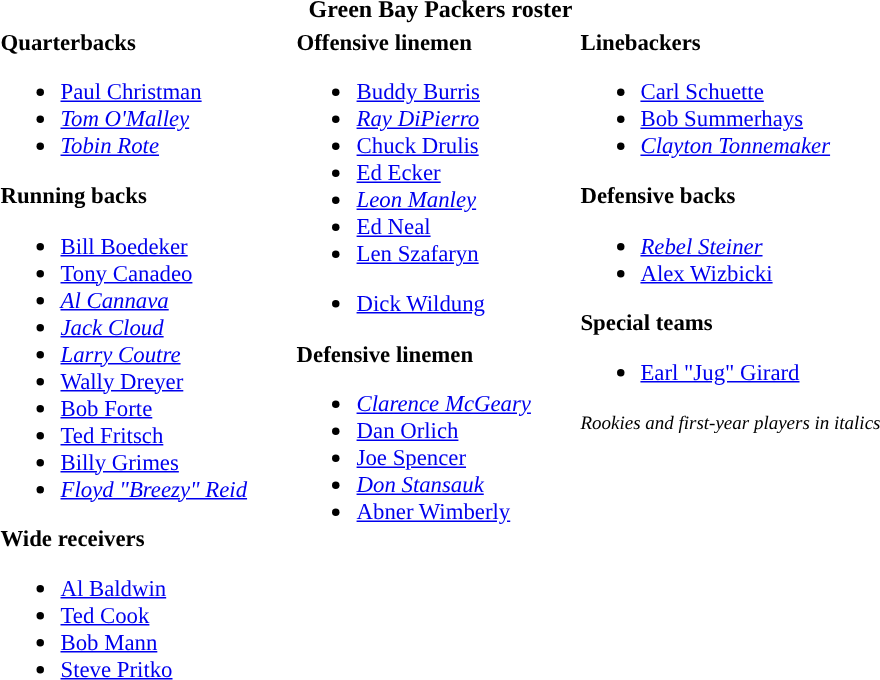<table class="toccolours" style="text-align: left;">
<tr>
<th colspan="9" style="text-align:center; ">Green Bay Packers roster</th>
</tr>
<tr>
<td style="font-size: 95%;" valign="top"><strong>Quarterbacks</strong><br><ul><li> <a href='#'>Paul Christman</a></li><li> <em><a href='#'>Tom O'Malley</a></em></li><li> <em><a href='#'>Tobin Rote</a></em></li></ul><strong>Running backs</strong><ul><li> <a href='#'>Bill Boedeker</a></li><li> <a href='#'>Tony Canadeo</a></li><li> <em><a href='#'>Al Cannava</a></em></li><li> <em><a href='#'>Jack Cloud</a></em></li><li> <em><a href='#'>Larry Coutre</a></em></li><li> <a href='#'>Wally Dreyer</a></li><li> <a href='#'>Bob Forte</a></li><li> <a href='#'>Ted Fritsch</a></li><li> <a href='#'>Billy Grimes</a></li><li> <em><a href='#'>Floyd "Breezy" Reid</a></em></li></ul><strong>Wide receivers</strong><ul><li> <a href='#'>Al Baldwin</a></li><li> <a href='#'>Ted Cook</a></li><li> <a href='#'>Bob Mann</a></li><li> <a href='#'>Steve Pritko</a></li></ul></td>
<td style="width: 25px;"></td>
<td style="font-size: 95%;" valign="top"><strong>Offensive linemen</strong><br><ul><li> <a href='#'>Buddy Burris</a></li><li> <em><a href='#'>Ray DiPierro</a></em></li><li> <a href='#'>Chuck Drulis</a></li><li> <a href='#'>Ed Ecker</a></li><li> <em><a href='#'>Leon Manley</a></em></li><li> <a href='#'>Ed Neal</a></li><li> <a href='#'>Len Szafaryn</a></li></ul><ul><li> <a href='#'>Dick Wildung</a></li></ul><strong>Defensive linemen</strong><ul><li> <em><a href='#'>Clarence McGeary</a></em></li><li> <a href='#'>Dan Orlich</a></li><li> <a href='#'>Joe Spencer</a></li><li> <em><a href='#'>Don Stansauk</a></em></li><li> <a href='#'>Abner Wimberly</a></li></ul></td>
<td style="width: 25px;"></td>
<td style="font-size: 95%;" valign="top"><strong>Linebackers</strong><br><ul><li> <a href='#'>Carl Schuette</a></li><li> <a href='#'>Bob Summerhays</a></li><li> <em><a href='#'>Clayton Tonnemaker</a></em></li></ul><strong>Defensive backs</strong><ul><li> <em><a href='#'>Rebel Steiner</a></em></li><li> <a href='#'>Alex Wizbicki</a></li></ul><strong>Special teams</strong><ul><li> <a href='#'>Earl "Jug" Girard</a></li></ul><small><em>Rookies and first-year players in italics</em></small></td>
</tr>
<tr>
</tr>
</table>
